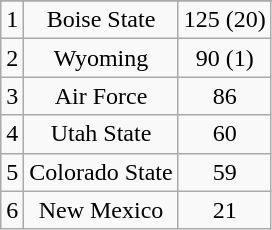<table class="wikitable" style="display: inline-table;">
<tr align="center">
</tr>
<tr align="center">
<td>1</td>
<td>Boise State</td>
<td>125 (20)</td>
</tr>
<tr align="center">
<td>2</td>
<td>Wyoming</td>
<td>90 (1)</td>
</tr>
<tr align="center">
<td>3</td>
<td>Air Force</td>
<td>86</td>
</tr>
<tr align="center">
<td>4</td>
<td>Utah State</td>
<td>60</td>
</tr>
<tr align="center">
<td>5</td>
<td>Colorado State</td>
<td>59</td>
</tr>
<tr align="center">
<td>6</td>
<td>New Mexico</td>
<td>21</td>
</tr>
</table>
